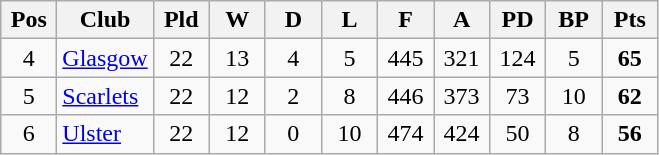<table class="wikitable" style="text-align:center">
<tr>
<th width=30>Pos</th>
<th>Club</th>
<th width=30>Pld</th>
<th width=30>W</th>
<th width=30>D</th>
<th width=30>L</th>
<th width=30>F</th>
<th width=30>A</th>
<th width=30>PD</th>
<th width=30>BP</th>
<th width=30>Pts</th>
</tr>
<tr>
<td>4</td>
<td align=left> <a href='#'>Glasgow</a></td>
<td>22</td>
<td>13</td>
<td>4</td>
<td>5</td>
<td>445</td>
<td>321</td>
<td>124</td>
<td>5</td>
<td><strong>65</strong></td>
</tr>
<tr>
<td>5</td>
<td align=left> <a href='#'>Scarlets</a></td>
<td>22</td>
<td>12</td>
<td>2</td>
<td>8</td>
<td>446</td>
<td>373</td>
<td>73</td>
<td>10</td>
<td><strong>62</strong></td>
</tr>
<tr>
<td>6</td>
<td align=left> <a href='#'>Ulster</a></td>
<td>22</td>
<td>12</td>
<td>0</td>
<td>10</td>
<td>474</td>
<td>424</td>
<td>50</td>
<td>8</td>
<td><strong>56</strong></td>
</tr>
</table>
